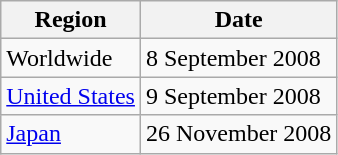<table class=wikitable>
<tr>
<th>Region</th>
<th>Date</th>
</tr>
<tr>
<td>Worldwide</td>
<td>8 September 2008</td>
</tr>
<tr>
<td><a href='#'>United States</a></td>
<td>9 September 2008</td>
</tr>
<tr>
<td><a href='#'>Japan</a></td>
<td>26 November 2008</td>
</tr>
</table>
